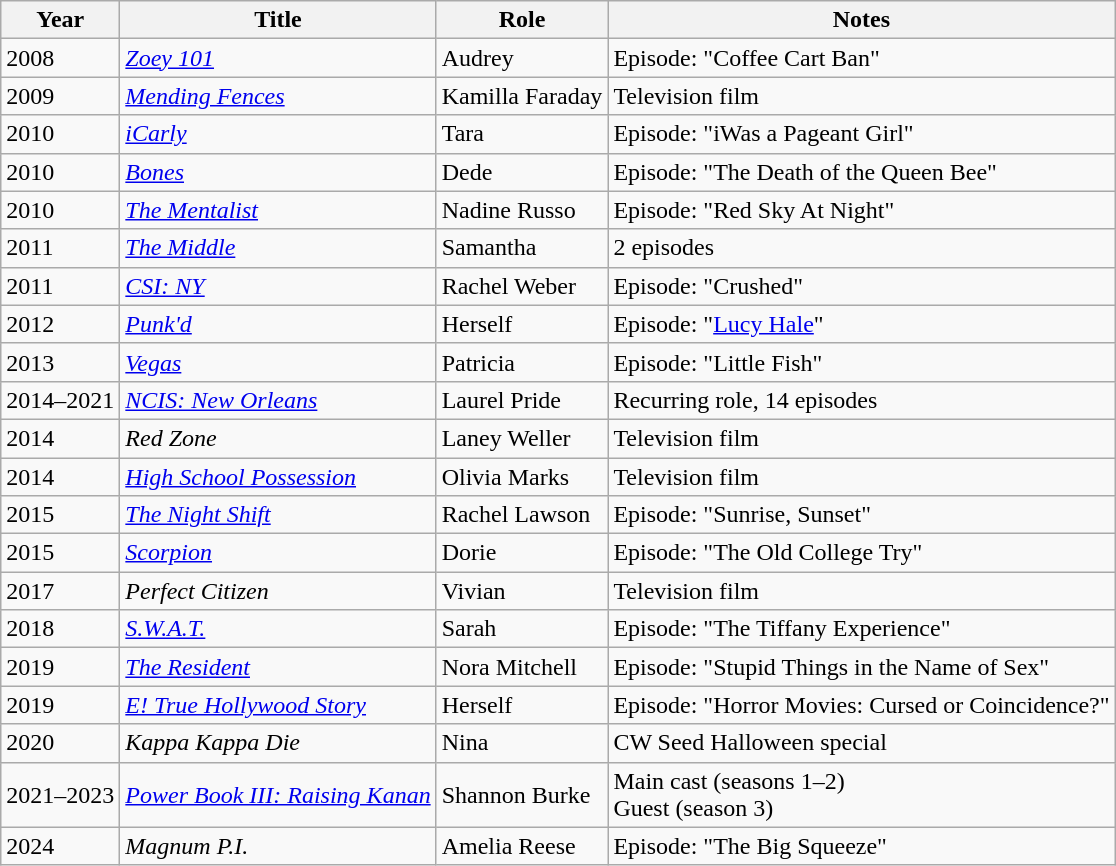<table class="wikitable sortable">
<tr>
<th>Year</th>
<th>Title</th>
<th>Role</th>
<th class="unsortable">Notes</th>
</tr>
<tr>
<td>2008</td>
<td><em><a href='#'>Zoey 101</a></em></td>
<td>Audrey</td>
<td>Episode: "Coffee Cart Ban"</td>
</tr>
<tr>
<td>2009</td>
<td><em><a href='#'>Mending Fences</a></em></td>
<td>Kamilla Faraday</td>
<td>Television film</td>
</tr>
<tr>
<td>2010</td>
<td><em><a href='#'>iCarly</a></em></td>
<td>Tara</td>
<td>Episode: "iWas a Pageant Girl"</td>
</tr>
<tr>
<td>2010</td>
<td><em><a href='#'>Bones</a></em></td>
<td>Dede</td>
<td>Episode: "The Death of the Queen Bee"</td>
</tr>
<tr>
<td>2010</td>
<td><em><a href='#'>The Mentalist</a></em></td>
<td>Nadine Russo</td>
<td>Episode: "Red Sky At Night"</td>
</tr>
<tr>
<td>2011</td>
<td><em><a href='#'>The Middle</a></em></td>
<td>Samantha</td>
<td>2 episodes</td>
</tr>
<tr>
<td>2011</td>
<td><em><a href='#'>CSI: NY</a></em></td>
<td>Rachel Weber</td>
<td>Episode: "Crushed"</td>
</tr>
<tr>
<td>2012</td>
<td><em><a href='#'>Punk'd</a></em></td>
<td>Herself</td>
<td>Episode: "<a href='#'>Lucy Hale</a>"</td>
</tr>
<tr>
<td>2013</td>
<td><em><a href='#'>Vegas</a></em></td>
<td>Patricia</td>
<td>Episode: "Little Fish"</td>
</tr>
<tr>
<td>2014–2021</td>
<td><em><a href='#'>NCIS: New Orleans</a></em></td>
<td>Laurel Pride</td>
<td>Recurring role, 14 episodes</td>
</tr>
<tr>
<td>2014</td>
<td><em>Red Zone</em></td>
<td>Laney Weller</td>
<td>Television film</td>
</tr>
<tr>
<td>2014</td>
<td><em><a href='#'>High School Possession</a></em></td>
<td>Olivia Marks</td>
<td>Television film</td>
</tr>
<tr>
<td>2015</td>
<td><em><a href='#'>The Night Shift</a></em></td>
<td>Rachel Lawson</td>
<td>Episode: "Sunrise, Sunset"</td>
</tr>
<tr>
<td>2015</td>
<td><em><a href='#'>Scorpion</a></em></td>
<td>Dorie</td>
<td>Episode: "The Old College Try"</td>
</tr>
<tr>
<td>2017</td>
<td><em>Perfect Citizen</em></td>
<td>Vivian</td>
<td>Television film</td>
</tr>
<tr>
<td>2018</td>
<td><em><a href='#'>S.W.A.T.</a></em></td>
<td>Sarah</td>
<td>Episode: "The Tiffany Experience"</td>
</tr>
<tr>
<td>2019</td>
<td><em><a href='#'>The Resident</a></em></td>
<td>Nora Mitchell</td>
<td>Episode: "Stupid Things in the Name of Sex"</td>
</tr>
<tr>
<td>2019</td>
<td><em><a href='#'>E! True Hollywood Story</a></em></td>
<td>Herself</td>
<td>Episode: "Horror Movies: Cursed or Coincidence?"</td>
</tr>
<tr>
<td>2020</td>
<td><em>Kappa Kappa Die</em></td>
<td>Nina</td>
<td>CW Seed Halloween special</td>
</tr>
<tr>
<td>2021–2023</td>
<td><em><a href='#'>Power Book III: Raising Kanan</a></em></td>
<td>Shannon Burke</td>
<td>Main cast (seasons 1–2)<br> Guest (season 3)</td>
</tr>
<tr>
<td>2024</td>
<td><em>Magnum P.I.</em></td>
<td>Amelia Reese</td>
<td>Episode: "The Big Squeeze"</td>
</tr>
</table>
